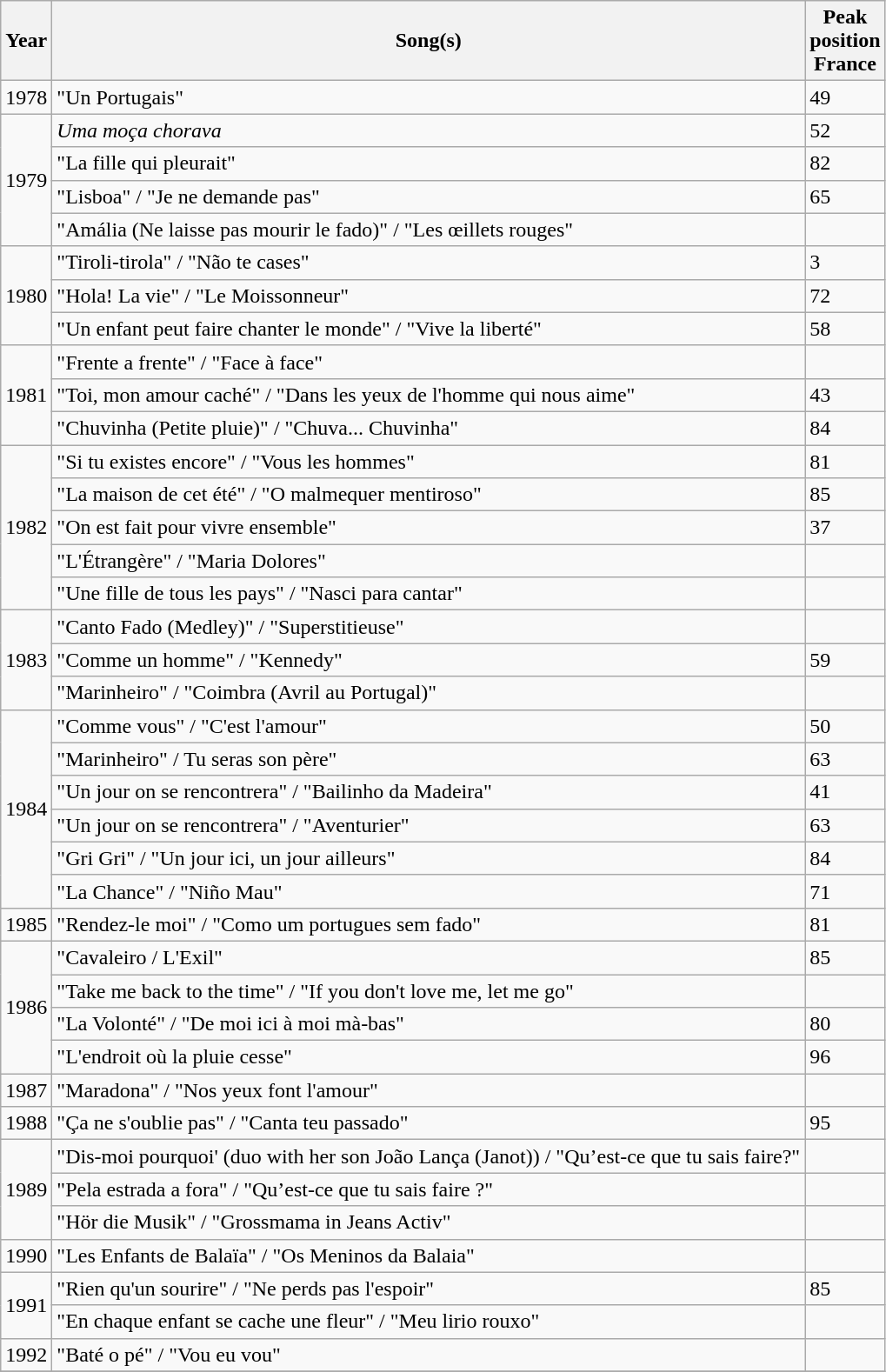<table class="wikitable">
<tr>
<th>Year</th>
<th>Song(s)</th>
<th>Peak <br>position<br>France</th>
</tr>
<tr>
<td>1978</td>
<td>"Un Portugais"</td>
<td>49 </td>
</tr>
<tr>
<td rowspan=4>1979</td>
<td><em>Uma moça chorava</em></td>
<td>52 </td>
</tr>
<tr>
<td>"La fille qui pleurait"</td>
<td>82 </td>
</tr>
<tr>
<td>"Lisboa" / "Je ne demande pas"</td>
<td>65 </td>
</tr>
<tr>
<td>"Amália (Ne laisse pas mourir le fado)" / "Les œillets rouges"</td>
<td></td>
</tr>
<tr>
<td rowspan=3>1980</td>
<td>"Tiroli-tirola" / "Não te cases"</td>
<td>3 </td>
</tr>
<tr>
<td>"Hola! La vie" / "Le Moissonneur"</td>
<td>72</td>
</tr>
<tr>
<td>"Un enfant peut faire chanter le monde" / "Vive la liberté"</td>
<td>58</td>
</tr>
<tr>
<td rowspan=3>1981</td>
<td>"Frente a frente" / "Face à face"</td>
<td></td>
</tr>
<tr>
<td>"Toi, mon amour caché" / "Dans les yeux de l'homme qui nous aime"</td>
<td>43</td>
</tr>
<tr>
<td>"Chuvinha (Petite pluie)" / "Chuva... Chuvinha"</td>
<td>84</td>
</tr>
<tr>
<td rowspan=5>1982</td>
<td>"Si tu existes encore" / "Vous les hommes"</td>
<td>81</td>
</tr>
<tr>
<td>"La maison de cet été" / "O malmequer mentiroso"</td>
<td>85</td>
</tr>
<tr>
<td>"On est fait pour vivre ensemble"</td>
<td>37</td>
</tr>
<tr>
<td>"L'Étrangère" / "Maria Dolores"</td>
<td></td>
</tr>
<tr>
<td>"Une fille de tous les pays" / "Nasci para cantar"</td>
<td></td>
</tr>
<tr>
<td rowspan=3>1983</td>
<td>"Canto Fado (Medley)" / "Superstitieuse"</td>
<td></td>
</tr>
<tr>
<td>"Comme un homme" / "Kennedy"</td>
<td>59</td>
</tr>
<tr>
<td>"Marinheiro" / "Coimbra (Avril au Portugal)"</td>
<td></td>
</tr>
<tr>
<td rowspan=6>1984</td>
<td>"Comme vous" / "C'est l'amour"</td>
<td>50</td>
</tr>
<tr>
<td>"Marinheiro" / Tu seras son père"</td>
<td>63</td>
</tr>
<tr>
<td>"Un jour on se rencontrera" / "Bailinho da Madeira"</td>
<td>41 </td>
</tr>
<tr>
<td>"Un jour on se rencontrera" / "Aventurier"</td>
<td>63</td>
</tr>
<tr>
<td>"Gri Gri" / "Un jour ici, un jour ailleurs"</td>
<td>84</td>
</tr>
<tr>
<td>"La Chance" / "Niño Mau"</td>
<td>71</td>
</tr>
<tr>
<td>1985</td>
<td>"Rendez-le moi" / "Como um portugues sem fado"</td>
<td>81</td>
</tr>
<tr>
<td rowspan=4>1986</td>
<td>"Cavaleiro / L'Exil"</td>
<td>85</td>
</tr>
<tr>
<td>"Take me back to the time" / "If you don't love me, let me go"</td>
<td></td>
</tr>
<tr>
<td>"La Volonté" / "De moi ici à moi mà-bas"</td>
<td>80</td>
</tr>
<tr>
<td>"L'endroit où la pluie cesse"</td>
<td>96</td>
</tr>
<tr>
<td>1987</td>
<td>"Maradona" / "Nos yeux font l'amour"</td>
<td></td>
</tr>
<tr>
<td>1988</td>
<td>"Ça ne s'oublie pas" / "Canta teu passado"</td>
<td>95</td>
</tr>
<tr>
<td rowspan=3>1989</td>
<td>"Dis-moi pourquoi' (duo with her son João Lança (Janot)) / "Qu’est-ce que tu sais faire?"</td>
<td></td>
</tr>
<tr>
<td>"Pela estrada a fora" / "Qu’est-ce que tu sais faire ?"</td>
<td></td>
</tr>
<tr>
<td>"Hör die Musik" / "Grossmama in Jeans Activ"</td>
<td></td>
</tr>
<tr>
<td>1990</td>
<td>"Les Enfants de Balaïa" / "Os Meninos da Balaia"</td>
<td></td>
</tr>
<tr>
<td rowspan=2>1991</td>
<td>"Rien qu'un sourire" / "Ne perds pas l'espoir"</td>
<td>85</td>
</tr>
<tr>
<td>"En chaque enfant se cache une fleur" / "Meu lirio rouxo"</td>
<td></td>
</tr>
<tr>
<td>1992</td>
<td>"Baté o pé" / "Vou eu vou"</td>
<td></td>
</tr>
<tr>
</tr>
</table>
